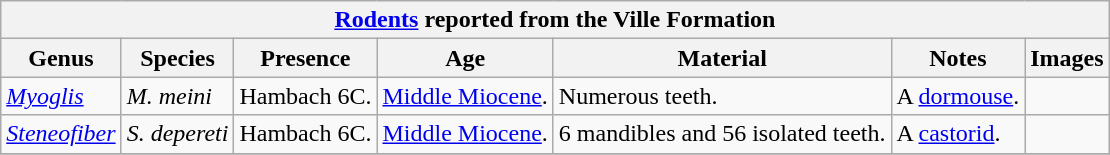<table class="wikitable" align="center">
<tr>
<th colspan="7" align="center"><strong><a href='#'>Rodents</a> reported from the Ville Formation</strong></th>
</tr>
<tr>
<th>Genus</th>
<th>Species</th>
<th>Presence</th>
<th><strong>Age</strong></th>
<th><strong>Material</strong></th>
<th>Notes</th>
<th>Images</th>
</tr>
<tr>
<td><em><a href='#'>Myoglis</a></em></td>
<td><em>M. meini</em></td>
<td>Hambach 6C.</td>
<td><a href='#'>Middle Miocene</a>.</td>
<td>Numerous teeth.</td>
<td>A <a href='#'>dormouse</a>.</td>
<td></td>
</tr>
<tr>
<td><em><a href='#'>Steneofiber</a></em></td>
<td><em>S. depereti</em></td>
<td>Hambach 6C.</td>
<td><a href='#'>Middle Miocene</a>.</td>
<td>6 mandibles and 56 isolated teeth.</td>
<td>A <a href='#'>castorid</a>.</td>
<td></td>
</tr>
<tr>
</tr>
</table>
